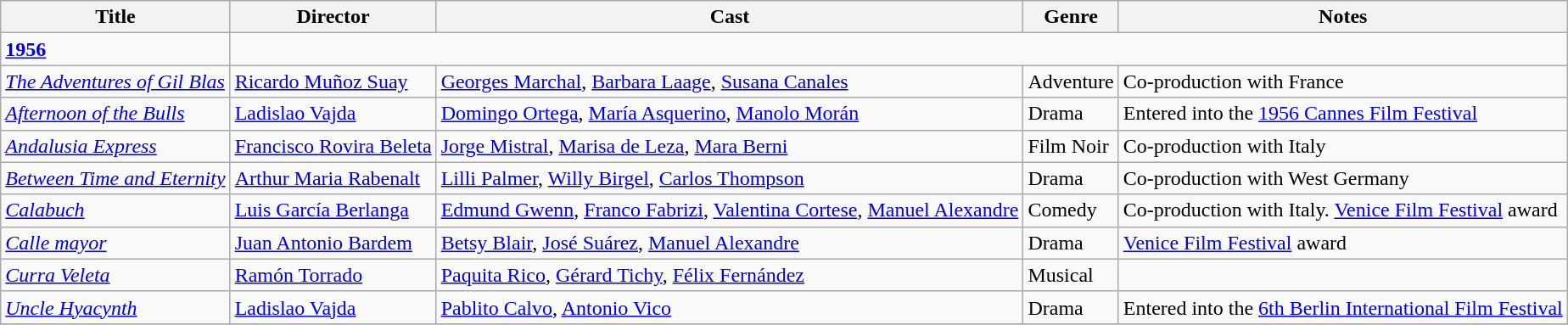<table class="wikitable">
<tr>
<th>Title</th>
<th>Director</th>
<th>Cast</th>
<th>Genre</th>
<th>Notes</th>
</tr>
<tr>
<td><strong><a href='#'>1956</a></strong></td>
</tr>
<tr>
<td><em><a href='#'>The Adventures of Gil Blas</a></em></td>
<td><a href='#'>Ricardo Muñoz Suay</a></td>
<td><a href='#'>Georges Marchal</a>, <a href='#'>Barbara Laage</a>, <a href='#'>Susana Canales</a></td>
<td>Adventure</td>
<td>Co-production with France</td>
</tr>
<tr>
<td><em><a href='#'>Afternoon of the Bulls</a></em></td>
<td><a href='#'>Ladislao Vajda</a></td>
<td><a href='#'>Domingo Ortega</a>, <a href='#'>María Asquerino</a>, <a href='#'>Manolo Morán</a></td>
<td>Drama</td>
<td>Entered into the <a href='#'>1956 Cannes Film Festival</a></td>
</tr>
<tr>
<td><em><a href='#'>Andalusia Express</a></em></td>
<td><a href='#'>Francisco Rovira Beleta</a></td>
<td><a href='#'>Jorge Mistral</a>, <a href='#'>Marisa de Leza</a>, <a href='#'>Mara Berni</a></td>
<td>Film Noir</td>
<td>Co-production with Italy</td>
</tr>
<tr>
<td><em><a href='#'>Between Time and Eternity</a></em></td>
<td><a href='#'>Arthur Maria Rabenalt</a></td>
<td><a href='#'>Lilli Palmer</a>, <a href='#'>Willy Birgel</a>, <a href='#'>Carlos Thompson</a></td>
<td>Drama</td>
<td>Co-production with West Germany</td>
</tr>
<tr>
<td><em><a href='#'>Calabuch</a></em></td>
<td><a href='#'>Luis García Berlanga</a></td>
<td><a href='#'>Edmund Gwenn</a>, <a href='#'>Franco Fabrizi</a>, <a href='#'>Valentina Cortese</a>, <a href='#'>Manuel Alexandre</a></td>
<td>Comedy</td>
<td>Co-production with Italy. <a href='#'>Venice Film Festival</a> award</td>
</tr>
<tr>
<td><em><a href='#'>Calle mayor</a></em></td>
<td><a href='#'>Juan Antonio Bardem</a></td>
<td><a href='#'>Betsy Blair</a>, <a href='#'>José Suárez</a>, <a href='#'>Manuel Alexandre</a></td>
<td>Drama</td>
<td><a href='#'>Venice Film Festival</a> award</td>
</tr>
<tr>
<td><em><a href='#'>Curra Veleta</a></em></td>
<td><a href='#'>Ramón Torrado</a></td>
<td><a href='#'>Paquita Rico</a>, <a href='#'>Gérard Tichy</a>, <a href='#'>Félix Fernández</a></td>
<td>Musical</td>
<td></td>
</tr>
<tr>
<td><em><a href='#'>Uncle Hyacynth</a></em></td>
<td><a href='#'>Ladislao Vajda</a></td>
<td><a href='#'>Pablito Calvo</a>, <a href='#'>Antonio Vico</a></td>
<td>Drama</td>
<td>Entered into the <a href='#'>6th Berlin International Film Festival</a></td>
</tr>
<tr>
</tr>
</table>
